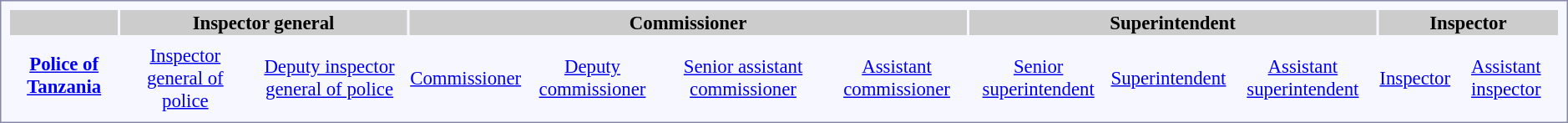<table style="border:1px solid #8888aa; background:#f7f8ff; padding:5px; font-size:95%; margin:0 12px 12px 0;">
<tr style="background:#ccc;">
<th></th>
<th colspan=2>Inspector general</th>
<th colspan=4>Commissioner</th>
<th colspan=3>Superintendent</th>
<th colspan=2>Inspector</th>
</tr>
<tr style="text-align:center">
<td rowspan=2><strong> <a href='#'>Police of Tanzania</a></strong></td>
<td></td>
<td></td>
<td></td>
<td></td>
<td></td>
<td></td>
<td></td>
<td></td>
<td></td>
<td></td>
<td></td>
</tr>
<tr style="text-align:center">
<td><a href='#'>Inspector general of police</a></td>
<td><a href='#'>Deputy inspector general of police</a></td>
<td><a href='#'>Commissioner</a></td>
<td><a href='#'>Deputy commissioner</a></td>
<td><a href='#'>Senior assistant commissioner</a></td>
<td><a href='#'>Assistant commissioner</a></td>
<td><a href='#'>Senior superintendent</a></td>
<td><a href='#'>Superintendent</a></td>
<td><a href='#'>Assistant superintendent</a></td>
<td><a href='#'>Inspector</a></td>
<td><a href='#'>Assistant inspector</a></td>
</tr>
</table>
